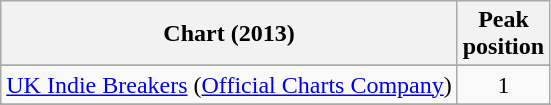<table class="wikitable sortable plainrowheaders">
<tr>
<th scope="col">Chart (2013)</th>
<th scope="col">Peak<br>position</th>
</tr>
<tr>
</tr>
<tr>
</tr>
<tr>
<td><a href='#'>UK Indie Breakers</a> (<a href='#'>Official Charts Company</a>)</td>
<td align="center">1</td>
</tr>
<tr>
</tr>
<tr>
</tr>
</table>
